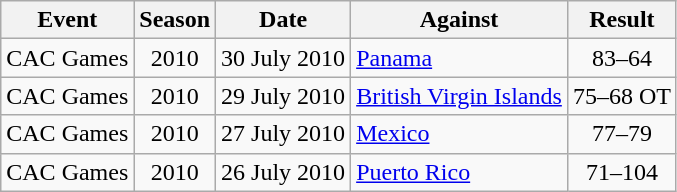<table class="wikitable sortable" style="text-align: center;">
<tr>
<th>Event</th>
<th>Season</th>
<th>Date</th>
<th>Against</th>
<th>Result</th>
</tr>
<tr>
<td style="text-align: left;">CAC Games</td>
<td>2010</td>
<td>30 July 2010</td>
<td style="text-align: left;"><a href='#'>Panama</a></td>
<td>83–64</td>
</tr>
<tr>
<td style="text-align: left;">CAC Games</td>
<td>2010</td>
<td>29 July 2010</td>
<td style="text-align: left;"><a href='#'>British Virgin Islands</a></td>
<td>75–68 OT</td>
</tr>
<tr>
<td style="text-align: left;">CAC Games</td>
<td>2010</td>
<td>27 July 2010</td>
<td style="text-align: left;"><a href='#'>Mexico</a></td>
<td>77–79</td>
</tr>
<tr>
<td style="text-align: left;">CAC Games</td>
<td>2010</td>
<td>26 July 2010</td>
<td style="text-align: left;"><a href='#'>Puerto Rico</a></td>
<td>71–104</td>
</tr>
</table>
